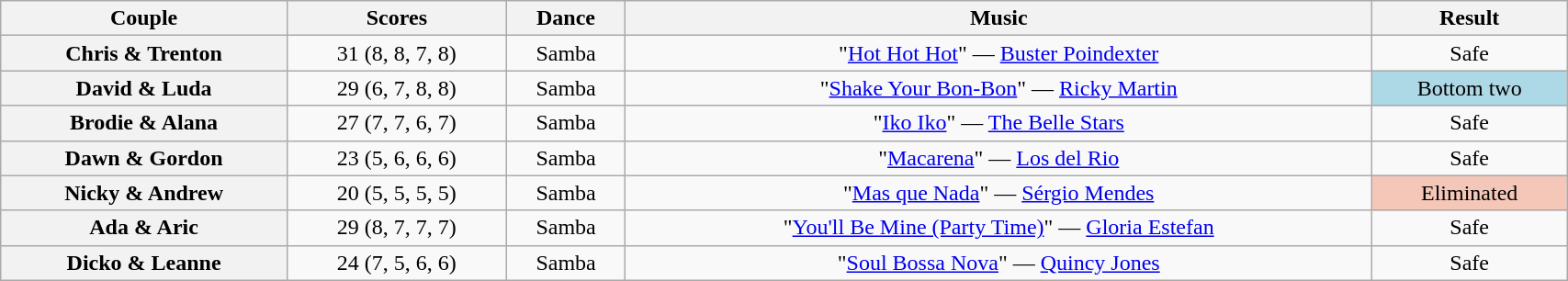<table class="wikitable sortable" style="text-align:center; width: 90%">
<tr>
<th scope="col">Couple</th>
<th scope="col">Scores</th>
<th scope="col" class="unsortable">Dance</th>
<th scope="col" class="unsortable">Music</th>
<th scope="col" class="unsortable">Result</th>
</tr>
<tr>
<th scope="row">Chris & Trenton</th>
<td>31 (8, 8, 7, 8)</td>
<td>Samba</td>
<td>"<a href='#'>Hot Hot Hot</a>" — <a href='#'>Buster Poindexter</a></td>
<td>Safe</td>
</tr>
<tr>
<th scope="row">David & Luda</th>
<td>29 (6, 7, 8, 8)</td>
<td>Samba</td>
<td>"<a href='#'>Shake Your Bon-Bon</a>" — <a href='#'>Ricky Martin</a></td>
<td bgcolor="lightblue">Bottom two</td>
</tr>
<tr>
<th scope="row">Brodie & Alana</th>
<td>27 (7, 7, 6, 7)</td>
<td>Samba</td>
<td>"<a href='#'>Iko Iko</a>" — <a href='#'>The Belle Stars</a></td>
<td>Safe</td>
</tr>
<tr>
<th scope="row">Dawn & Gordon</th>
<td>23 (5, 6, 6, 6)</td>
<td>Samba</td>
<td>"<a href='#'>Macarena</a>" — <a href='#'>Los del Rio</a></td>
<td>Safe</td>
</tr>
<tr>
<th scope="row">Nicky & Andrew</th>
<td>20 (5, 5, 5, 5)</td>
<td>Samba</td>
<td>"<a href='#'>Mas que Nada</a>" — <a href='#'>Sérgio Mendes</a></td>
<td bgcolor="f4c7b8">Eliminated</td>
</tr>
<tr>
<th scope="row">Ada & Aric</th>
<td>29 (8, 7, 7, 7)</td>
<td>Samba</td>
<td>"<a href='#'>You'll Be Mine (Party Time)</a>" — <a href='#'>Gloria Estefan</a></td>
<td>Safe</td>
</tr>
<tr>
<th scope="row">Dicko & Leanne</th>
<td>24 (7, 5, 6, 6)</td>
<td>Samba</td>
<td>"<a href='#'>Soul Bossa Nova</a>" — <a href='#'>Quincy Jones</a></td>
<td>Safe</td>
</tr>
</table>
